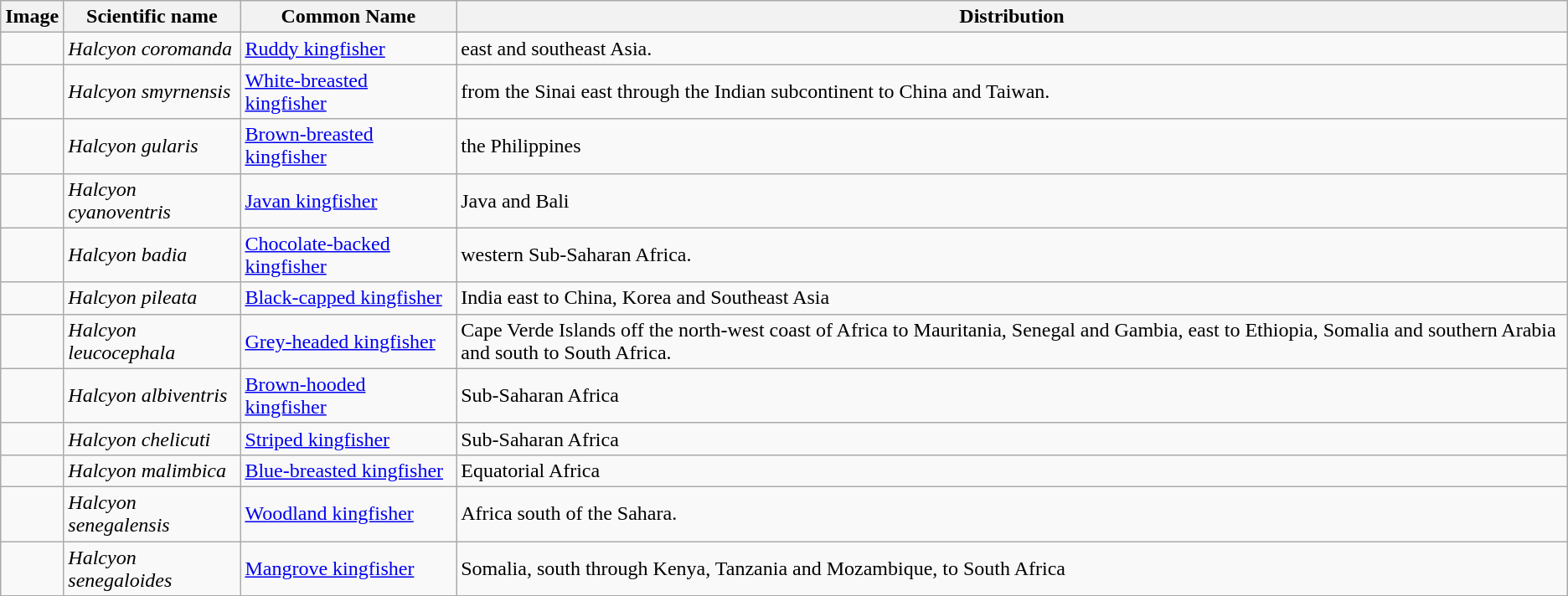<table class="wikitable">
<tr>
<th>Image</th>
<th>Scientific name</th>
<th>Common Name</th>
<th>Distribution</th>
</tr>
<tr>
<td></td>
<td><em>Halcyon coromanda</em></td>
<td><a href='#'>Ruddy kingfisher</a></td>
<td>east and southeast Asia.</td>
</tr>
<tr>
<td></td>
<td><em>Halcyon smyrnensis</em></td>
<td><a href='#'>White-breasted kingfisher</a></td>
<td>from the Sinai east through the Indian subcontinent to China and Taiwan.</td>
</tr>
<tr>
<td></td>
<td><em>Halcyon gularis</em></td>
<td><a href='#'>Brown-breasted kingfisher</a></td>
<td>the Philippines</td>
</tr>
<tr>
<td></td>
<td><em>Halcyon cyanoventris</em></td>
<td><a href='#'>Javan kingfisher</a></td>
<td>Java and Bali</td>
</tr>
<tr>
<td></td>
<td><em>Halcyon badia</em></td>
<td><a href='#'>Chocolate-backed kingfisher</a></td>
<td>western Sub-Saharan Africa.</td>
</tr>
<tr>
<td></td>
<td><em>Halcyon pileata</em></td>
<td><a href='#'>Black-capped kingfisher</a></td>
<td>India east to China, Korea and Southeast Asia</td>
</tr>
<tr>
<td></td>
<td><em>Halcyon leucocephala</em></td>
<td><a href='#'>Grey-headed kingfisher</a></td>
<td>Cape Verde Islands off the north-west coast of Africa to Mauritania, Senegal and Gambia, east to Ethiopia, Somalia and southern Arabia and south to South Africa.</td>
</tr>
<tr>
<td></td>
<td><em>Halcyon albiventris</em></td>
<td><a href='#'>Brown-hooded kingfisher</a></td>
<td>Sub-Saharan Africa</td>
</tr>
<tr>
<td></td>
<td><em>Halcyon chelicuti</em></td>
<td><a href='#'>Striped kingfisher</a></td>
<td>Sub-Saharan Africa</td>
</tr>
<tr>
<td></td>
<td><em>Halcyon malimbica</em></td>
<td><a href='#'>Blue-breasted kingfisher</a></td>
<td>Equatorial Africa</td>
</tr>
<tr>
<td></td>
<td><em>Halcyon senegalensis</em></td>
<td><a href='#'>Woodland kingfisher</a></td>
<td>Africa south of the Sahara.</td>
</tr>
<tr>
<td></td>
<td><em>Halcyon senegaloides</em></td>
<td><a href='#'>Mangrove kingfisher</a></td>
<td>Somalia, south through Kenya, Tanzania and Mozambique, to South Africa</td>
</tr>
<tr>
</tr>
</table>
